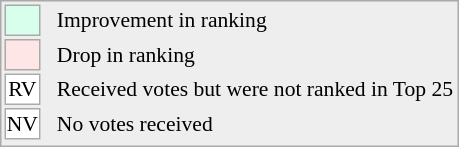<table align="right" style="font-size:90%; border:1px solid #aaaaaa; white-space:nowrap; background:#eeeeee;">
<tr>
<td style="background:#d8ffeb; width:20px; border:1px solid #aaaaaa;"> </td>
<td rowspan="5"> </td>
<td>Improvement in ranking</td>
</tr>
<tr>
<td style="background:#ffe6e6; width:20px; border:1px solid #aaaaaa;"> </td>
<td>Drop in ranking</td>
</tr>
<tr>
<td align="center" style="width:20px; border:1px solid #aaaaaa; background:white;">RV</td>
<td>Received votes but were not ranked in Top 25</td>
</tr>
<tr>
<td align="center" style="width:20px; border:1px solid #aaaaaa; background:white;">NV</td>
<td>No votes received</td>
</tr>
<tr>
</tr>
</table>
